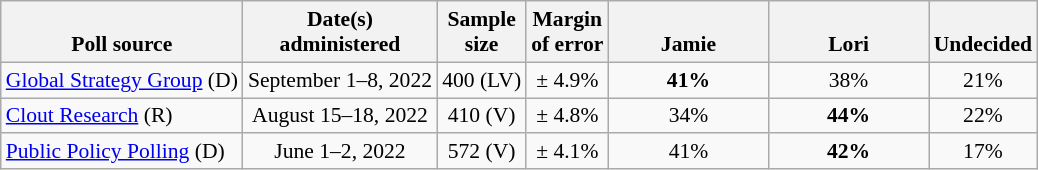<table class="wikitable" style="font-size:90%;text-align:center;">
<tr style="vertical-align:bottom;">
<th>Poll source</th>
<th>Date(s)<br>administered</th>
<th>Sample<br>size</th>
<th>Margin<br>of error</th>
<th style="width:100px;">Jamie<br></th>
<th style="width:100px;">Lori<br></th>
<th>Undecided</th>
</tr>
<tr>
<td style="text-align:left;"><a href='#'>Global Strategy Group</a> (D)</td>
<td>September 1–8, 2022</td>
<td>400 (LV)</td>
<td>± 4.9%</td>
<td><strong>41%</strong></td>
<td>38%</td>
<td>21%</td>
</tr>
<tr>
<td style="text-align:left;"><a href='#'>Clout Research</a> (R)</td>
<td>August 15–18, 2022</td>
<td>410 (V)</td>
<td>± 4.8%</td>
<td>34%</td>
<td><strong>44%</strong></td>
<td>22%</td>
</tr>
<tr>
<td style="text-align:left;"><a href='#'>Public Policy Polling</a> (D)</td>
<td>June 1–2, 2022</td>
<td>572 (V)</td>
<td>± 4.1%</td>
<td>41%</td>
<td><strong>42%</strong></td>
<td>17%</td>
</tr>
</table>
